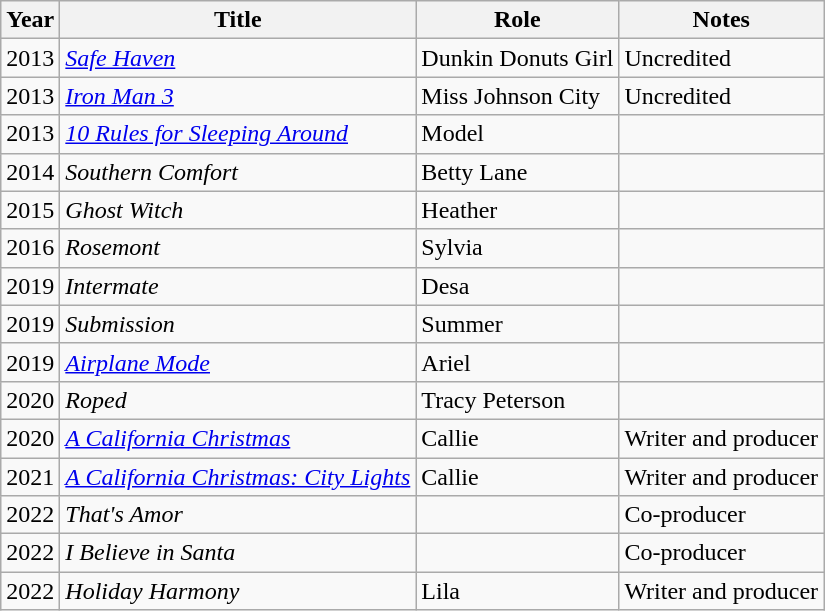<table class="wikitable sortable">
<tr>
<th>Year</th>
<th>Title</th>
<th>Role</th>
<th class="unsortable">Notes</th>
</tr>
<tr>
<td>2013</td>
<td><em><a href='#'>Safe Haven</a></em></td>
<td>Dunkin Donuts Girl</td>
<td>Uncredited</td>
</tr>
<tr>
<td>2013</td>
<td><em><a href='#'>Iron Man 3</a></em></td>
<td>Miss Johnson City</td>
<td>Uncredited</td>
</tr>
<tr>
<td>2013</td>
<td><em><a href='#'>10 Rules for Sleeping Around</a></em></td>
<td>Model</td>
<td></td>
</tr>
<tr>
<td>2014</td>
<td><em>Southern Comfort</em></td>
<td>Betty Lane</td>
<td></td>
</tr>
<tr>
<td>2015</td>
<td><em>Ghost Witch</em></td>
<td>Heather</td>
<td></td>
</tr>
<tr>
<td>2016</td>
<td><em>Rosemont</em></td>
<td>Sylvia</td>
<td></td>
</tr>
<tr>
<td>2019</td>
<td><em>Intermate</em></td>
<td>Desa</td>
<td></td>
</tr>
<tr>
<td>2019</td>
<td><em>Submission</em></td>
<td>Summer</td>
<td></td>
</tr>
<tr>
<td>2019</td>
<td><em><a href='#'>Airplane Mode</a></em></td>
<td>Ariel</td>
<td></td>
</tr>
<tr>
<td>2020</td>
<td><em>Roped</em></td>
<td>Tracy Peterson</td>
<td></td>
</tr>
<tr>
<td>2020</td>
<td><em><a href='#'>A California Christmas</a></em></td>
<td>Callie</td>
<td>Writer and producer</td>
</tr>
<tr>
<td>2021</td>
<td><em><a href='#'>A California Christmas: City Lights</a></em></td>
<td>Callie</td>
<td>Writer and producer</td>
</tr>
<tr>
<td>2022</td>
<td><em>That's Amor</em></td>
<td></td>
<td>Co-producer</td>
</tr>
<tr>
<td>2022</td>
<td><em>I Believe in Santa</em></td>
<td></td>
<td>Co-producer</td>
</tr>
<tr>
<td>2022</td>
<td><em>Holiday Harmony</em></td>
<td>Lila</td>
<td>Writer and producer</td>
</tr>
</table>
